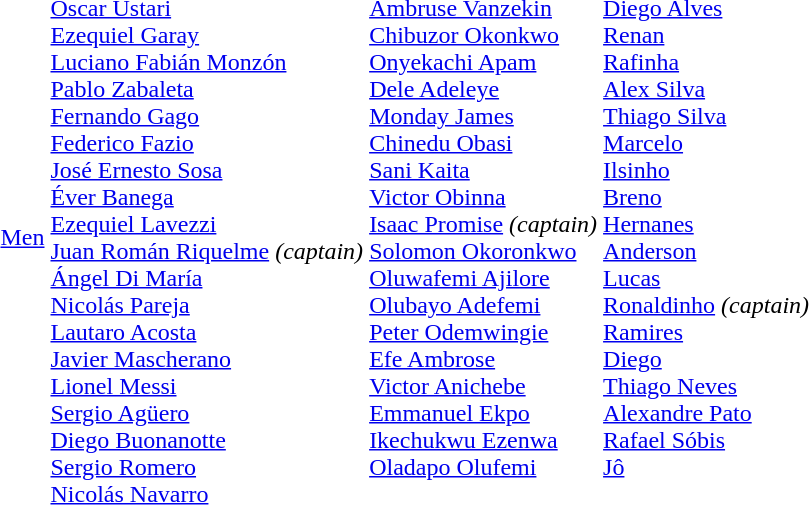<table>
<tr>
<td><a href='#'>Men</a></td>
<td valign=top><br><a href='#'>Oscar Ustari</a><br><a href='#'>Ezequiel Garay</a><br><a href='#'>Luciano Fabián Monzón</a><br><a href='#'>Pablo Zabaleta</a><br><a href='#'>Fernando Gago</a><br><a href='#'>Federico Fazio</a><br><a href='#'>José Ernesto Sosa</a><br><a href='#'>Éver Banega</a><br><a href='#'>Ezequiel Lavezzi</a><br><a href='#'>Juan Román Riquelme</a> <em>(captain)</em><br><a href='#'>Ángel Di María</a><br><a href='#'>Nicolás Pareja</a><br><a href='#'>Lautaro Acosta</a><br><a href='#'>Javier Mascherano</a><br><a href='#'>Lionel Messi</a><br><a href='#'>Sergio Agüero</a><br><a href='#'>Diego Buonanotte</a><br><a href='#'>Sergio Romero</a><br><a href='#'>Nicolás Navarro</a></td>
<td valign=top><br><a href='#'>Ambruse Vanzekin</a><br><a href='#'>Chibuzor Okonkwo</a><br><a href='#'>Onyekachi Apam</a><br><a href='#'>Dele Adeleye</a><br><a href='#'>Monday James</a><br><a href='#'>Chinedu Obasi</a><br><a href='#'>Sani Kaita</a><br><a href='#'>Victor Obinna</a><br><a href='#'>Isaac Promise</a> <em>(captain)</em><br><a href='#'>Solomon Okoronkwo</a><br><a href='#'>Oluwafemi Ajilore</a><br><a href='#'>Olubayo Adefemi</a><br><a href='#'>Peter Odemwingie</a><br><a href='#'>Efe Ambrose</a><br><a href='#'>Victor Anichebe</a><br><a href='#'>Emmanuel Ekpo</a><br><a href='#'>Ikechukwu Ezenwa</a><br><a href='#'>Oladapo Olufemi</a></td>
<td valign=top><br><a href='#'>Diego Alves</a><br><a href='#'>Renan</a><br><a href='#'>Rafinha</a><br><a href='#'>Alex Silva</a><br><a href='#'>Thiago Silva</a><br><a href='#'>Marcelo</a><br><a href='#'>Ilsinho</a><br><a href='#'>Breno</a><br><a href='#'>Hernanes</a><br><a href='#'>Anderson</a><br><a href='#'>Lucas</a><br><a href='#'>Ronaldinho</a> <em>(captain)</em><br><a href='#'>Ramires</a><br><a href='#'>Diego</a><br><a href='#'>Thiago Neves</a><br><a href='#'>Alexandre Pato</a><br><a href='#'>Rafael Sóbis</a><br><a href='#'>Jô</a></td>
</tr>
</table>
